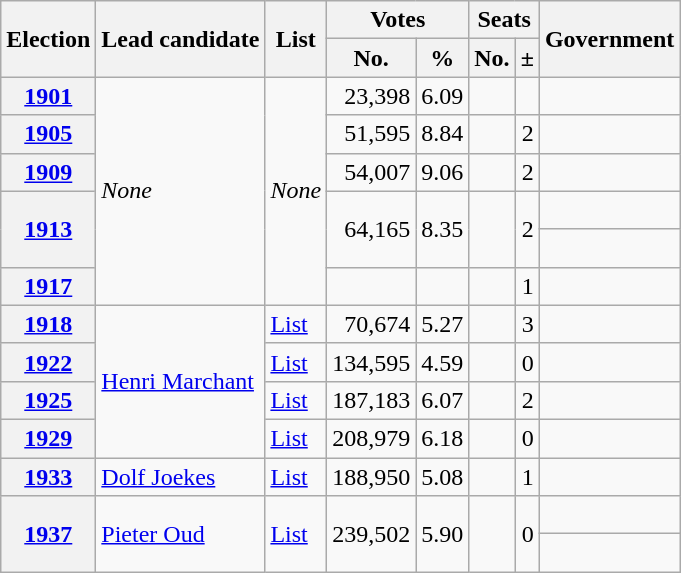<table class="wikitable" style="text-align:right">
<tr>
<th rowspan=2 scope="col">Election</th>
<th rowspan=2scope="col">Lead candidate</th>
<th rowspan=2scope="col">List</th>
<th colspan=2scope="col">Votes</th>
<th colspan=2scope="col">Seats</th>
<th rowspan=2scope="col">Government</th>
</tr>
<tr>
<th>No.</th>
<th>%</th>
<th>No.</th>
<th>±</th>
</tr>
<tr>
<th scope="row"><a href='#'>1901</a></th>
<td align="left" rowspan=6><em>None</em></td>
<td align="left" rowspan=6><em>None</em></td>
<td>23,398</td>
<td>6.09</td>
<td></td>
<td></td>
<td></td>
</tr>
<tr>
<th scope="row"><a href='#'>1905</a></th>
<td>51,595</td>
<td>8.84</td>
<td></td>
<td> 2</td>
<td></td>
</tr>
<tr>
<th scope="row"><a href='#'>1909</a></th>
<td>54,007</td>
<td>9.06</td>
<td></td>
<td> 2</td>
<td></td>
</tr>
<tr>
<th scope="rowgroup" rowspan=2><a href='#'>1913</a></th>
<td rowspan=2>64,165</td>
<td rowspan=2>8.35</td>
<td rowspan=2></td>
<td rowspan=2> 2</td>
<td><br></td>
</tr>
<tr>
<td><br></td>
</tr>
<tr>
<th scope="row"><a href='#'>1917</a></th>
<td></td>
<td></td>
<td></td>
<td> 1</td>
<td></td>
</tr>
<tr>
<th scope="row"><a href='#'>1918</a></th>
<td rowspan=4 align="left"><a href='#'>Henri Marchant</a></td>
<td align="left"><a href='#'>List</a></td>
<td>70,674</td>
<td>5.27</td>
<td></td>
<td> 3</td>
<td></td>
</tr>
<tr>
<th scope="row"><a href='#'>1922</a></th>
<td align="left"><a href='#'>List</a></td>
<td>134,595</td>
<td>4.59</td>
<td></td>
<td> 0</td>
<td></td>
</tr>
<tr>
<th scope="row"><a href='#'>1925</a></th>
<td align="left"><a href='#'>List</a></td>
<td>187,183</td>
<td>6.07</td>
<td></td>
<td> 2</td>
<td></td>
</tr>
<tr>
<th scope="row"><a href='#'>1929</a></th>
<td align="left"><a href='#'>List</a></td>
<td>208,979</td>
<td>6.18</td>
<td></td>
<td> 0</td>
<td></td>
</tr>
<tr>
<th scope="row"><a href='#'>1933</a></th>
<td align="left"><a href='#'>Dolf Joekes</a></td>
<td align="left"><a href='#'>List</a></td>
<td>188,950</td>
<td>5.08</td>
<td></td>
<td> 1</td>
<td></td>
</tr>
<tr>
<th scope="rowgroup" rowspan=2><a href='#'>1937</a></th>
<td rowspan=2 align="left"><a href='#'>Pieter Oud</a></td>
<td rowspan=2 align="left"><a href='#'>List</a></td>
<td rowspan=2>239,502</td>
<td rowspan=2>5.90</td>
<td rowspan=2></td>
<td rowspan=2> 0</td>
<td><br></td>
</tr>
<tr>
<td><br></td>
</tr>
</table>
